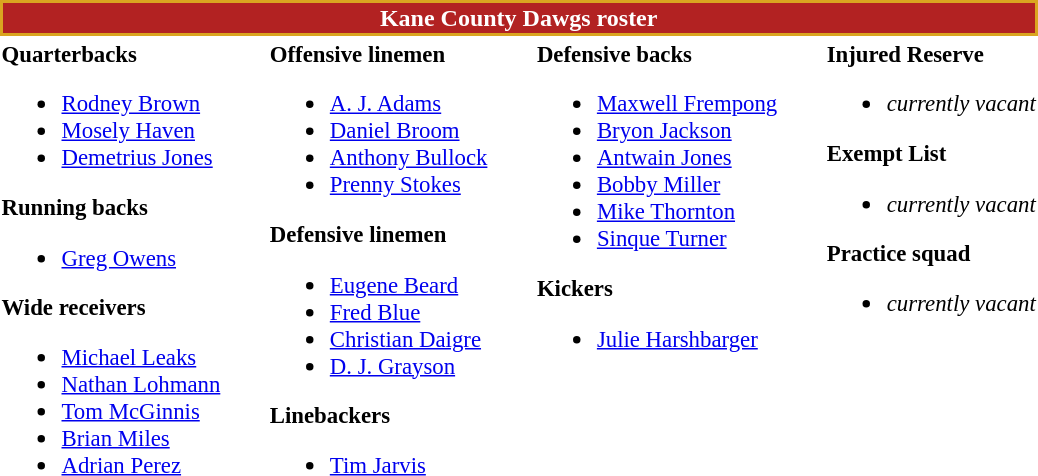<table class="toccolours" style="text-align: left">
<tr>
<th colspan="7" style="text-align:center; color:white; background-color:#B22222;  border:2px solid #DAA520;">Kane County Dawgs roster</th>
</tr>
<tr>
<td style="font-size: 95%;vertical-align:top;"><strong>Quarterbacks</strong><br><ul><li> <a href='#'>Rodney Brown</a></li><li> <a href='#'>Mosely Haven</a></li><li> <a href='#'>Demetrius Jones</a></li></ul><strong>Running backs</strong><ul><li> <a href='#'>Greg Owens</a></li></ul><strong>Wide receivers</strong><ul><li> <a href='#'>Michael Leaks</a></li><li> <a href='#'>Nathan Lohmann</a></li><li> <a href='#'>Tom McGinnis</a></li><li> <a href='#'>Brian Miles</a></li><li> <a href='#'>Adrian Perez</a></li></ul></td>
<td style="width: 25px;"></td>
<td style="font-size: 95%;vertical-align:top;"><strong>Offensive linemen</strong><br><ul><li> <a href='#'>A. J. Adams</a></li><li> <a href='#'>Daniel Broom</a></li><li> <a href='#'>Anthony Bullock</a></li><li> <a href='#'>Prenny Stokes</a></li></ul><strong>Defensive linemen</strong><ul><li> <a href='#'>Eugene Beard</a></li><li> <a href='#'>Fred Blue</a></li><li> <a href='#'>Christian Daigre</a></li><li> <a href='#'>D. J. Grayson</a></li></ul><strong>Linebackers</strong><ul><li> <a href='#'>Tim Jarvis</a></li></ul></td>
<td style="width: 25px;"></td>
<td style="font-size: 95%;vertical-align:top;"><strong>Defensive backs</strong><br><ul><li> <a href='#'>Maxwell Frempong</a></li><li> <a href='#'>Bryon Jackson</a></li><li> <a href='#'>Antwain Jones</a></li><li> <a href='#'>Bobby Miller</a></li><li> <a href='#'>Mike Thornton</a></li><li> <a href='#'>Sinque Turner</a></li></ul><strong>Kickers</strong><ul><li> <a href='#'>Julie Harshbarger</a></li></ul></td>
<td style="width: 25px;"></td>
<td style="font-size: 95%;vertical-align:top;"><strong>Injured Reserve</strong><br><ul><li><em>currently vacant</em></li></ul><strong>Exempt List</strong><ul><li><em>currently vacant</em></li></ul><strong>Practice squad</strong><ul><li><em>currently vacant</em></li></ul></td>
</tr>
<tr>
</tr>
</table>
